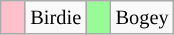<table class="wikitable" span=50 style="font-size:85%;">
<tr>
<td style="background: Pink;" width=10></td>
<td>Birdie</td>
<td style="background: PaleGreen;" width=10></td>
<td>Bogey</td>
</tr>
</table>
